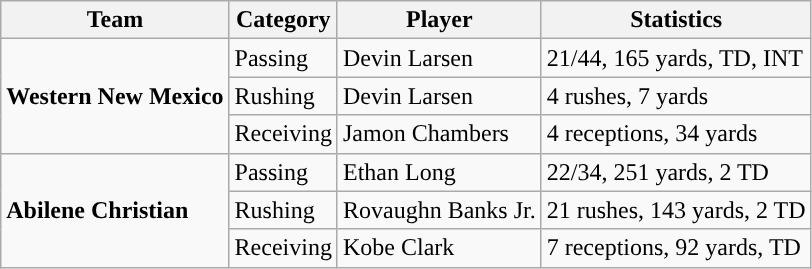<table class="wikitable" style="float: left;">
<tr>
<th>Team</th>
<th>Category</th>
<th>Player</th>
<th>Statistics</th>
</tr>
<tr>
<td rowspan=3><strong>Western New Mexico</strong></td>
<td>Passing</td>
<td>Devin Larsen</td>
<td>21/44, 165 yards, TD, INT</td>
</tr>
<tr>
<td>Rushing</td>
<td>Devin Larsen</td>
<td>4 rushes, 7 yards</td>
</tr>
<tr>
<td>Receiving</td>
<td>Jamon Chambers</td>
<td>4 receptions, 34 yards</td>
</tr>
<tr>
<td rowspan=3><strong>Abilene Christian</strong></td>
<td>Passing</td>
<td>Ethan Long</td>
<td>22/34, 251 yards, 2 TD</td>
</tr>
<tr>
<td>Rushing</td>
<td>Rovaughn Banks Jr.</td>
<td>21 rushes, 143 yards, 2 TD</td>
</tr>
<tr>
<td>Receiving</td>
<td>Kobe Clark</td>
<td>7 receptions, 92 yards, TD</td>
</tr>
</table>
